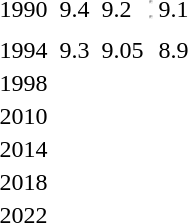<table>
<tr>
<td>1990</td>
<td></td>
<td>9.4</td>
<td></td>
<td>9.2</td>
<td><hr><hr></td>
<td>9.1</td>
</tr>
<tr>
<td>1994</td>
<td></td>
<td>9.3</td>
<td></td>
<td>9.05</td>
<td></td>
<td>8.9</td>
</tr>
<tr>
<td>1998</td>
<td></td>
<td></td>
<td></td>
<td></td>
<td></td>
<td></td>
</tr>
<tr>
<td>2010<br></td>
<td></td>
<td></td>
<td></td>
<td></td>
<td></td>
<td></td>
</tr>
<tr>
<td>2014<br></td>
<td></td>
<td></td>
<td></td>
<td></td>
<td></td>
<td></td>
</tr>
<tr>
<td>2018<br></td>
<td></td>
<td></td>
<td></td>
<td></td>
<td></td>
<td></td>
</tr>
<tr>
<td>2022<br></td>
<td></td>
<td></td>
<td></td>
<td></td>
<td></td>
<td></td>
</tr>
</table>
